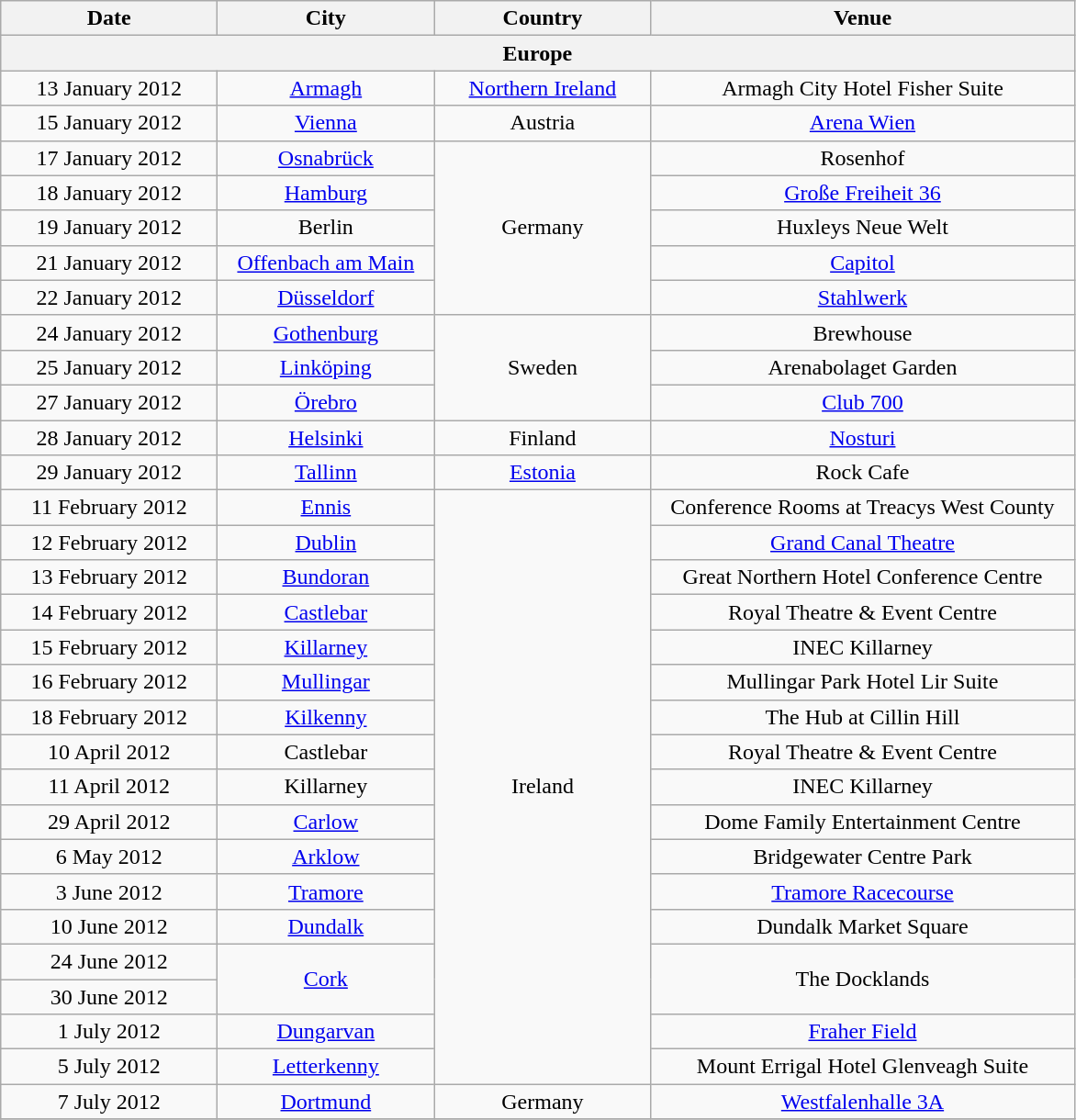<table class="wikitable" style="text-align:center;">
<tr>
<th style="width:150px;">Date</th>
<th style="width:150px;">City</th>
<th style="width:150px;">Country</th>
<th style="width:300px;">Venue</th>
</tr>
<tr>
<th colspan="4">Europe</th>
</tr>
<tr>
<td>13 January 2012</td>
<td><a href='#'>Armagh</a></td>
<td><a href='#'>Northern Ireland</a></td>
<td>Armagh City Hotel Fisher Suite</td>
</tr>
<tr>
<td>15 January 2012</td>
<td><a href='#'>Vienna</a></td>
<td>Austria</td>
<td><a href='#'>Arena Wien</a></td>
</tr>
<tr>
<td>17 January 2012</td>
<td><a href='#'>Osnabrück</a></td>
<td rowspan="5">Germany</td>
<td>Rosenhof</td>
</tr>
<tr>
<td>18 January 2012</td>
<td><a href='#'>Hamburg</a></td>
<td><a href='#'>Große Freiheit 36</a></td>
</tr>
<tr>
<td>19 January 2012</td>
<td>Berlin</td>
<td>Huxleys Neue Welt</td>
</tr>
<tr>
<td>21 January 2012</td>
<td><a href='#'>Offenbach am Main</a></td>
<td><a href='#'>Capitol</a></td>
</tr>
<tr>
<td>22 January 2012</td>
<td><a href='#'>Düsseldorf</a></td>
<td><a href='#'>Stahlwerk</a></td>
</tr>
<tr>
<td>24 January 2012</td>
<td><a href='#'>Gothenburg</a></td>
<td rowspan="3">Sweden</td>
<td>Brewhouse</td>
</tr>
<tr>
<td>25 January 2012</td>
<td><a href='#'>Linköping</a></td>
<td>Arenabolaget Garden</td>
</tr>
<tr>
<td>27 January 2012</td>
<td><a href='#'>Örebro</a></td>
<td><a href='#'>Club 700</a></td>
</tr>
<tr>
<td>28 January 2012</td>
<td><a href='#'>Helsinki</a></td>
<td>Finland</td>
<td><a href='#'>Nosturi</a></td>
</tr>
<tr>
<td>29 January 2012</td>
<td><a href='#'>Tallinn</a></td>
<td><a href='#'>Estonia</a></td>
<td>Rock Cafe</td>
</tr>
<tr>
<td>11 February 2012</td>
<td><a href='#'>Ennis</a></td>
<td rowspan="17">Ireland</td>
<td>Conference Rooms at Treacys West County</td>
</tr>
<tr>
<td>12 February 2012</td>
<td><a href='#'>Dublin</a></td>
<td><a href='#'>Grand Canal Theatre</a></td>
</tr>
<tr>
<td>13 February 2012</td>
<td><a href='#'>Bundoran</a></td>
<td>Great Northern Hotel Conference Centre</td>
</tr>
<tr>
<td>14 February 2012</td>
<td><a href='#'>Castlebar</a></td>
<td>Royal Theatre & Event Centre</td>
</tr>
<tr>
<td>15 February 2012</td>
<td><a href='#'>Killarney</a></td>
<td>INEC Killarney</td>
</tr>
<tr>
<td>16 February 2012</td>
<td><a href='#'>Mullingar</a></td>
<td>Mullingar Park Hotel Lir Suite</td>
</tr>
<tr>
<td>18 February 2012</td>
<td><a href='#'>Kilkenny</a></td>
<td>The Hub at Cillin Hill</td>
</tr>
<tr>
<td>10 April 2012</td>
<td>Castlebar</td>
<td>Royal Theatre & Event Centre</td>
</tr>
<tr>
<td>11 April 2012</td>
<td>Killarney</td>
<td>INEC Killarney</td>
</tr>
<tr>
<td>29 April 2012</td>
<td><a href='#'>Carlow</a></td>
<td>Dome Family Entertainment Centre</td>
</tr>
<tr>
<td>6 May 2012</td>
<td><a href='#'>Arklow</a></td>
<td>Bridgewater Centre Park</td>
</tr>
<tr>
<td>3 June 2012</td>
<td><a href='#'>Tramore</a></td>
<td><a href='#'>Tramore Racecourse</a></td>
</tr>
<tr>
<td>10 June 2012</td>
<td><a href='#'>Dundalk</a></td>
<td>Dundalk Market Square</td>
</tr>
<tr>
<td>24 June 2012</td>
<td rowspan="2"><a href='#'>Cork</a></td>
<td rowspan="2">The Docklands</td>
</tr>
<tr>
<td>30 June 2012</td>
</tr>
<tr>
<td>1 July 2012</td>
<td><a href='#'>Dungarvan</a></td>
<td><a href='#'>Fraher Field</a></td>
</tr>
<tr>
<td>5 July 2012</td>
<td><a href='#'>Letterkenny</a></td>
<td>Mount Errigal Hotel Glenveagh Suite</td>
</tr>
<tr>
<td>7 July 2012</td>
<td><a href='#'>Dortmund</a></td>
<td>Germany</td>
<td><a href='#'>Westfalenhalle 3A</a></td>
</tr>
<tr>
</tr>
</table>
